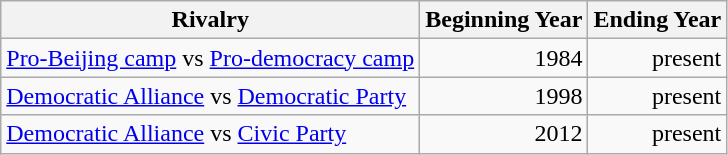<table class="wikitable sortable">
<tr>
<th>Rivalry</th>
<th>Beginning Year</th>
<th>Ending Year</th>
</tr>
<tr>
<td><a href='#'>Pro-Beijing camp</a> vs <a href='#'>Pro-democracy camp</a></td>
<td style="text-align:right;">1984</td>
<td style="text-align:right;">present</td>
</tr>
<tr>
<td><a href='#'>Democratic Alliance</a> vs <a href='#'>Democratic Party</a></td>
<td style="text-align:right;">1998</td>
<td style="text-align:right;">present</td>
</tr>
<tr>
<td><a href='#'>Democratic Alliance</a> vs <a href='#'>Civic Party</a></td>
<td style="text-align:right;">2012</td>
<td style="text-align:right;">present</td>
</tr>
</table>
